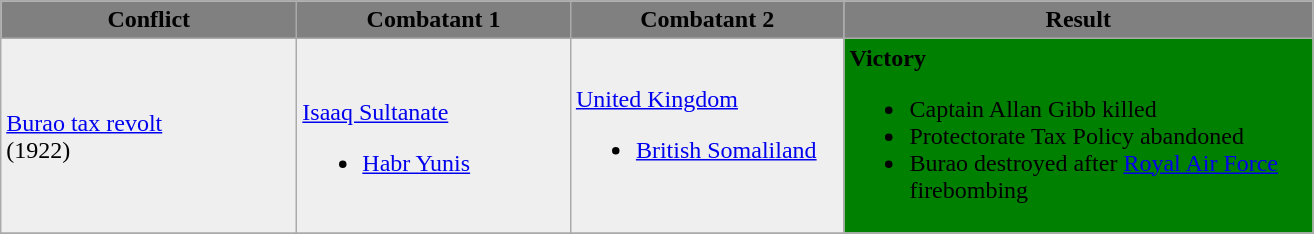<table class="wikitable">
<tr>
<th style="background:grey" width="190"><span>Conflict</span></th>
<th style="background:grey" width="175"><span>Combatant 1</span></th>
<th style="background:grey" width="175"><span>Combatant 2</span></th>
<th style="background:grey" width="305"><span>Result</span></th>
</tr>
<tr>
<td style="background:#efefef"><a href='#'>Burao tax revolt</a><br>(1922)</td>
<td style="background:#efefef"><br> <a href='#'>Isaaq Sultanate</a><ul><li><a href='#'>Habr Yunis</a></li></ul></td>
<td style="background:#efefef"> <a href='#'>United Kingdom</a><br><ul><li> <a href='#'>British Somaliland</a></li></ul></td>
<td style="background:Green"><strong>Victory</strong><br><ul><li>Captain Allan Gibb killed</li><li>Protectorate Tax Policy abandoned</li><li>Burao destroyed after <a href='#'>Royal Air Force</a> firebombing</li></ul></td>
</tr>
<tr>
</tr>
</table>
